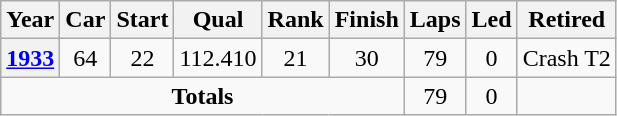<table class="wikitable" style="text-align:center">
<tr>
<th>Year</th>
<th>Car</th>
<th>Start</th>
<th>Qual</th>
<th>Rank</th>
<th>Finish</th>
<th>Laps</th>
<th>Led</th>
<th>Retired</th>
</tr>
<tr>
<th><a href='#'>1933</a></th>
<td>64</td>
<td>22</td>
<td>112.410</td>
<td>21</td>
<td>30</td>
<td>79</td>
<td>0</td>
<td>Crash T2</td>
</tr>
<tr>
<td colspan=6><strong>Totals</strong></td>
<td>79</td>
<td>0</td>
<td></td>
</tr>
</table>
